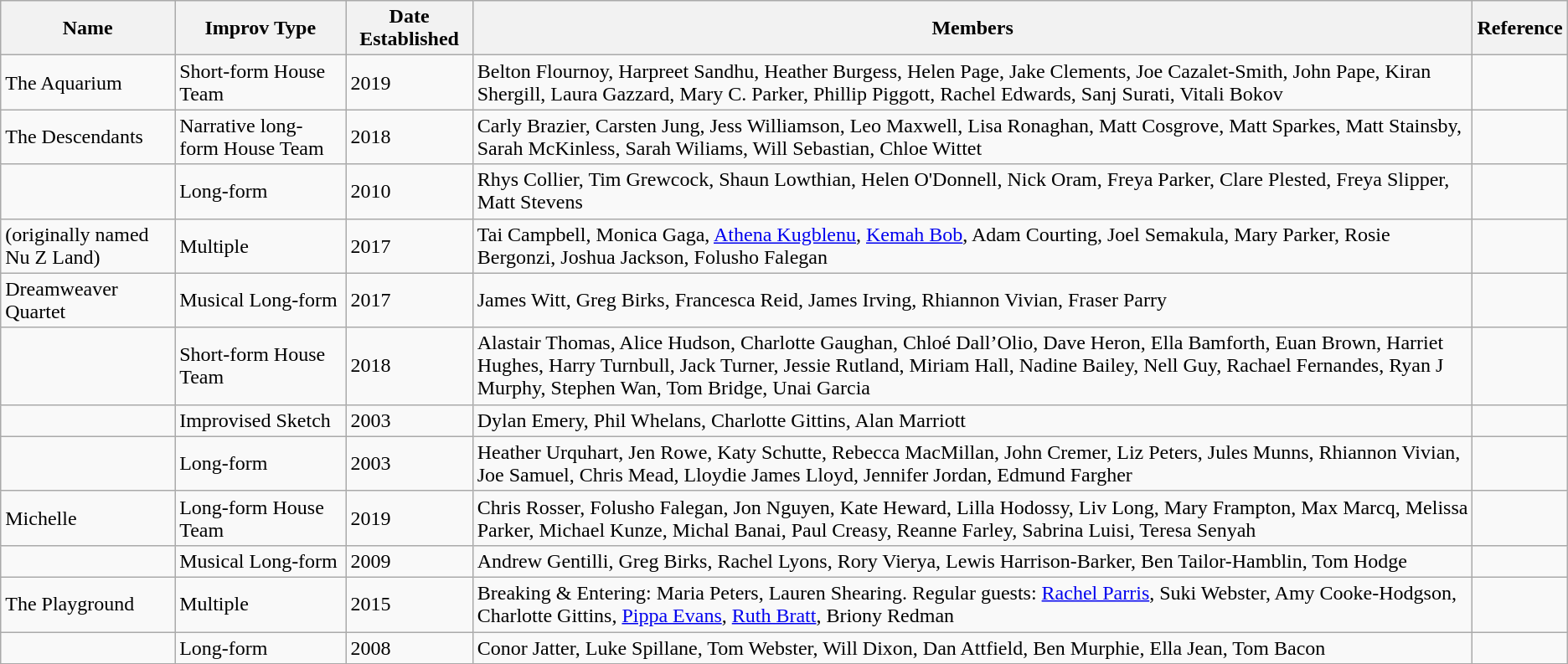<table class="wikitable sortable">
<tr>
<th>Name</th>
<th>Improv Type</th>
<th>Date Established</th>
<th>Members</th>
<th class="sortable">Reference</th>
</tr>
<tr>
<td>The Aquarium</td>
<td>Short-form House Team</td>
<td>2019</td>
<td>Belton Flournoy, Harpreet Sandhu, Heather Burgess, Helen Page, Jake Clements, Joe Cazalet-Smith, John Pape, Kiran Shergill, Laura Gazzard, Mary C. Parker, Phillip Piggott, Rachel Edwards, Sanj Surati, Vitali Bokov</td>
<td></td>
</tr>
<tr>
<td>The Descendants</td>
<td>Narrative long-form House Team</td>
<td>2018</td>
<td>Carly Brazier, Carsten Jung, Jess Williamson, Leo Maxwell, Lisa Ronaghan, Matt Cosgrove, Matt Sparkes, Matt Stainsby, Sarah McKinless, Sarah Wiliams, Will Sebastian, Chloe Wittet</td>
<td></td>
</tr>
<tr>
<td></td>
<td>Long-form</td>
<td>2010</td>
<td>Rhys Collier, Tim Grewcock, Shaun Lowthian, Helen O'Donnell, Nick Oram, Freya Parker, Clare Plested, Freya Slipper, Matt Stevens</td>
<td></td>
</tr>
<tr>
<td> (originally named Nu Z Land)</td>
<td>Multiple</td>
<td>2017</td>
<td>Tai Campbell, Monica Gaga, <a href='#'>Athena Kugblenu</a>, <a href='#'>Kemah Bob</a>, Adam Courting, Joel Semakula, Mary Parker, Rosie Bergonzi, Joshua Jackson, Folusho Falegan</td>
<td></td>
</tr>
<tr>
<td>Dreamweaver Quartet</td>
<td>Musical Long-form</td>
<td>2017</td>
<td>James Witt, Greg Birks, Francesca Reid, James Irving, Rhiannon Vivian, Fraser Parry</td>
<td></td>
</tr>
<tr>
<td></td>
<td>Short-form House Team</td>
<td>2018</td>
<td>Alastair Thomas, Alice Hudson, Charlotte Gaughan, Chloé Dall’Olio, Dave Heron, Ella Bamforth, Euan Brown, Harriet Hughes, Harry Turnbull, Jack Turner, Jessie Rutland, Miriam Hall, Nadine Bailey, Nell Guy, Rachael Fernandes, Ryan J Murphy, Stephen Wan, Tom Bridge, Unai Garcia</td>
<td></td>
</tr>
<tr>
<td></td>
<td>Improvised Sketch</td>
<td>2003</td>
<td>Dylan Emery, Phil Whelans, Charlotte Gittins, Alan Marriott</td>
<td></td>
</tr>
<tr>
<td></td>
<td>Long-form</td>
<td>2003</td>
<td>Heather Urquhart, Jen Rowe, Katy Schutte, Rebecca MacMillan, John Cremer, Liz Peters, Jules Munns, Rhiannon Vivian, Joe Samuel, Chris Mead, Lloydie James Lloyd, Jennifer Jordan, Edmund Fargher</td>
<td></td>
</tr>
<tr>
<td>Michelle</td>
<td>Long-form House Team</td>
<td>2019</td>
<td>Chris Rosser, Folusho Falegan, Jon Nguyen, Kate Heward, Lilla Hodossy, Liv Long, Mary Frampton, Max Marcq, Melissa Parker, Michael Kunze, Michal Banai, Paul Creasy, Reanne Farley, Sabrina Luisi, Teresa Senyah</td>
<td></td>
</tr>
<tr>
<td></td>
<td>Musical Long-form</td>
<td>2009</td>
<td>Andrew Gentilli, Greg Birks, Rachel Lyons, Rory Vierya, Lewis Harrison-Barker, Ben Tailor-Hamblin, Tom Hodge</td>
<td></td>
</tr>
<tr>
<td>The Playground</td>
<td>Multiple</td>
<td>2015</td>
<td>Breaking & Entering: Maria Peters, Lauren Shearing. Regular guests: <a href='#'>Rachel Parris</a>, Suki Webster, Amy Cooke-Hodgson, Charlotte Gittins, <a href='#'>Pippa Evans</a>, <a href='#'>Ruth Bratt</a>, Briony Redman</td>
<td></td>
</tr>
<tr>
<td></td>
<td>Long-form</td>
<td>2008</td>
<td>Conor Jatter, Luke Spillane, Tom Webster, Will Dixon, Dan Attfield, Ben Murphie, Ella Jean, Tom Bacon</td>
<td></td>
</tr>
<tr>
</tr>
</table>
